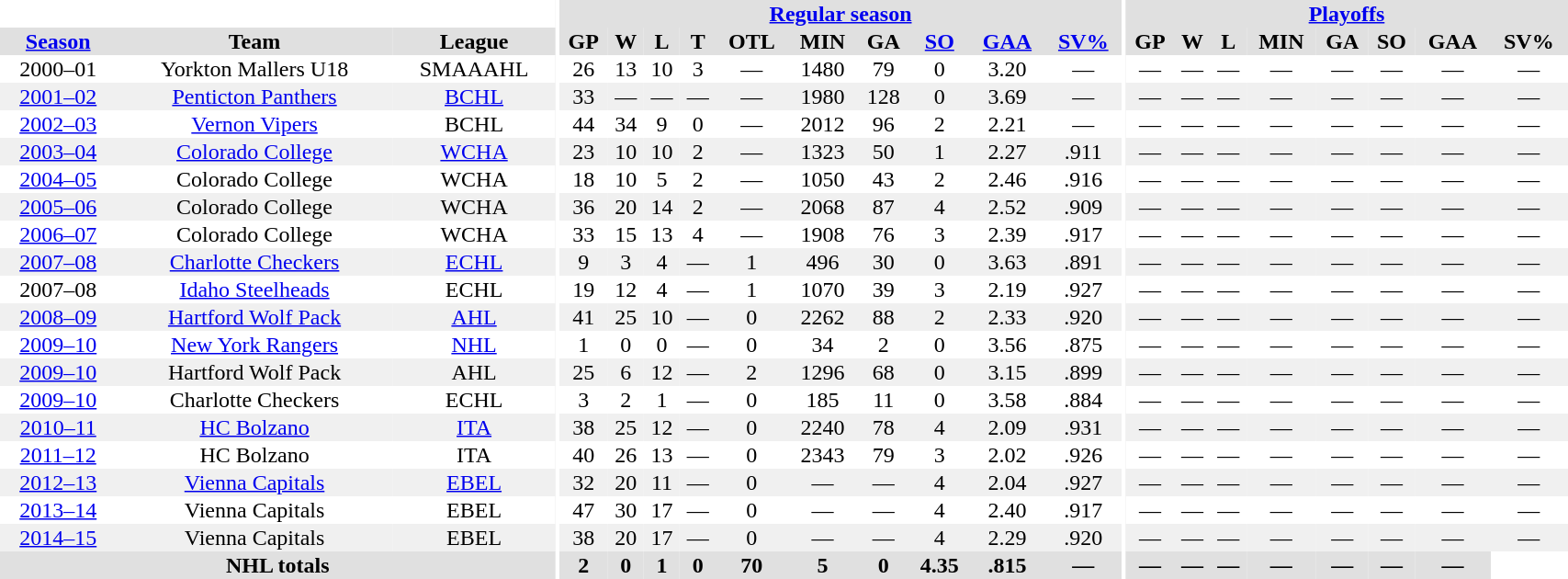<table border="0" cellpadding="1" cellspacing="0" style="width:90%; text-align:center;">
<tr bgcolor="#e0e0e0">
<th colspan="3" bgcolor="#ffffff"></th>
<th rowspan="99" bgcolor="#ffffff"></th>
<th colspan="10" bgcolor="#e0e0e0"><a href='#'>Regular season</a></th>
<th rowspan="99" bgcolor="#ffffff"></th>
<th colspan="8" bgcolor="#e0e0e0"><a href='#'>Playoffs</a></th>
</tr>
<tr bgcolor="#e0e0e0">
<th><a href='#'>Season</a></th>
<th>Team</th>
<th>League</th>
<th>GP</th>
<th>W</th>
<th>L</th>
<th>T</th>
<th>OTL</th>
<th>MIN</th>
<th>GA</th>
<th><a href='#'>SO</a></th>
<th><a href='#'>GAA</a></th>
<th><a href='#'>SV%</a></th>
<th>GP</th>
<th>W</th>
<th>L</th>
<th>MIN</th>
<th>GA</th>
<th>SO</th>
<th>GAA</th>
<th>SV%</th>
</tr>
<tr>
<td>2000–01</td>
<td>Yorkton Mallers U18</td>
<td>SMAAAHL</td>
<td>26</td>
<td>13</td>
<td>10</td>
<td>3</td>
<td>—</td>
<td>1480</td>
<td>79</td>
<td>0</td>
<td>3.20</td>
<td>—</td>
<td>—</td>
<td>—</td>
<td>—</td>
<td>—</td>
<td>—</td>
<td>—</td>
<td>—</td>
<td>—</td>
</tr>
<tr bgcolor="#f0f0f0">
<td><a href='#'>2001–02</a></td>
<td><a href='#'>Penticton Panthers</a></td>
<td><a href='#'>BCHL</a></td>
<td>33</td>
<td>—</td>
<td>—</td>
<td>—</td>
<td>—</td>
<td>1980</td>
<td>128</td>
<td>0</td>
<td>3.69</td>
<td>—</td>
<td>—</td>
<td>—</td>
<td>—</td>
<td>—</td>
<td>—</td>
<td>—</td>
<td>—</td>
<td>—</td>
</tr>
<tr>
<td><a href='#'>2002–03</a></td>
<td><a href='#'>Vernon Vipers</a></td>
<td>BCHL</td>
<td>44</td>
<td>34</td>
<td>9</td>
<td>0</td>
<td>—</td>
<td>2012</td>
<td>96</td>
<td>2</td>
<td>2.21</td>
<td>—</td>
<td>—</td>
<td>—</td>
<td>—</td>
<td>—</td>
<td>—</td>
<td>—</td>
<td>—</td>
<td>—</td>
</tr>
<tr bgcolor="#f0f0f0">
<td><a href='#'>2003–04</a></td>
<td><a href='#'>Colorado College</a></td>
<td><a href='#'>WCHA</a></td>
<td>23</td>
<td>10</td>
<td>10</td>
<td>2</td>
<td>—</td>
<td>1323</td>
<td>50</td>
<td>1</td>
<td>2.27</td>
<td>.911</td>
<td>—</td>
<td>—</td>
<td>—</td>
<td>—</td>
<td>—</td>
<td>—</td>
<td>—</td>
<td>—</td>
</tr>
<tr>
<td><a href='#'>2004–05</a></td>
<td>Colorado College</td>
<td>WCHA</td>
<td>18</td>
<td>10</td>
<td>5</td>
<td>2</td>
<td>—</td>
<td>1050</td>
<td>43</td>
<td>2</td>
<td>2.46</td>
<td>.916</td>
<td>—</td>
<td>—</td>
<td>—</td>
<td>—</td>
<td>—</td>
<td>—</td>
<td>—</td>
<td>—</td>
</tr>
<tr bgcolor="#f0f0f0">
<td><a href='#'>2005–06</a></td>
<td>Colorado College</td>
<td>WCHA</td>
<td>36</td>
<td>20</td>
<td>14</td>
<td>2</td>
<td>—</td>
<td>2068</td>
<td>87</td>
<td>4</td>
<td>2.52</td>
<td>.909</td>
<td>—</td>
<td>—</td>
<td>—</td>
<td>—</td>
<td>—</td>
<td>—</td>
<td>—</td>
<td>—</td>
</tr>
<tr>
<td><a href='#'>2006–07</a></td>
<td>Colorado College</td>
<td>WCHA</td>
<td>33</td>
<td>15</td>
<td>13</td>
<td>4</td>
<td>—</td>
<td>1908</td>
<td>76</td>
<td>3</td>
<td>2.39</td>
<td>.917</td>
<td>—</td>
<td>—</td>
<td>—</td>
<td>—</td>
<td>—</td>
<td>—</td>
<td>—</td>
<td>—</td>
</tr>
<tr bgcolor="#f0f0f0">
<td><a href='#'>2007–08</a></td>
<td><a href='#'>Charlotte Checkers</a></td>
<td><a href='#'>ECHL</a></td>
<td>9</td>
<td>3</td>
<td>4</td>
<td>—</td>
<td>1</td>
<td>496</td>
<td>30</td>
<td>0</td>
<td>3.63</td>
<td>.891</td>
<td>—</td>
<td>—</td>
<td>—</td>
<td>—</td>
<td>—</td>
<td>—</td>
<td>—</td>
<td>—</td>
</tr>
<tr>
<td>2007–08</td>
<td><a href='#'>Idaho Steelheads</a></td>
<td>ECHL</td>
<td>19</td>
<td>12</td>
<td>4</td>
<td>—</td>
<td>1</td>
<td>1070</td>
<td>39</td>
<td>3</td>
<td>2.19</td>
<td>.927</td>
<td>—</td>
<td>—</td>
<td>—</td>
<td>—</td>
<td>—</td>
<td>—</td>
<td>—</td>
<td>—</td>
</tr>
<tr bgcolor="#f0f0f0">
<td><a href='#'>2008–09</a></td>
<td><a href='#'>Hartford Wolf Pack</a></td>
<td><a href='#'>AHL</a></td>
<td>41</td>
<td>25</td>
<td>10</td>
<td>—</td>
<td>0</td>
<td>2262</td>
<td>88</td>
<td>2</td>
<td>2.33</td>
<td>.920</td>
<td>—</td>
<td>—</td>
<td>—</td>
<td>—</td>
<td>—</td>
<td>—</td>
<td>—</td>
<td>—</td>
</tr>
<tr>
<td><a href='#'>2009–10</a></td>
<td><a href='#'>New York Rangers</a></td>
<td><a href='#'>NHL</a></td>
<td>1</td>
<td>0</td>
<td>0</td>
<td>—</td>
<td>0</td>
<td>34</td>
<td>2</td>
<td>0</td>
<td>3.56</td>
<td>.875</td>
<td>—</td>
<td>—</td>
<td>—</td>
<td>—</td>
<td>—</td>
<td>—</td>
<td>—</td>
<td>—</td>
</tr>
<tr bgcolor="#f0f0f0">
<td><a href='#'>2009–10</a></td>
<td>Hartford Wolf Pack</td>
<td>AHL</td>
<td>25</td>
<td>6</td>
<td>12</td>
<td>—</td>
<td>2</td>
<td>1296</td>
<td>68</td>
<td>0</td>
<td>3.15</td>
<td>.899</td>
<td>—</td>
<td>—</td>
<td>—</td>
<td>—</td>
<td>—</td>
<td>—</td>
<td>—</td>
<td>—</td>
</tr>
<tr>
<td><a href='#'>2009–10</a></td>
<td>Charlotte Checkers</td>
<td>ECHL</td>
<td>3</td>
<td>2</td>
<td>1</td>
<td>—</td>
<td>0</td>
<td>185</td>
<td>11</td>
<td>0</td>
<td>3.58</td>
<td>.884</td>
<td>—</td>
<td>—</td>
<td>—</td>
<td>—</td>
<td>—</td>
<td>—</td>
<td>—</td>
<td>—</td>
</tr>
<tr bgcolor="#f0f0f0">
<td><a href='#'>2010–11</a></td>
<td><a href='#'>HC Bolzano</a></td>
<td><a href='#'>ITA</a></td>
<td>38</td>
<td>25</td>
<td>12</td>
<td>—</td>
<td>0</td>
<td>2240</td>
<td>78</td>
<td>4</td>
<td>2.09</td>
<td>.931</td>
<td>—</td>
<td>—</td>
<td>—</td>
<td>—</td>
<td>—</td>
<td>—</td>
<td>—</td>
<td>—</td>
</tr>
<tr>
<td><a href='#'>2011–12</a></td>
<td>HC Bolzano</td>
<td>ITA</td>
<td>40</td>
<td>26</td>
<td>13</td>
<td>—</td>
<td>0</td>
<td>2343</td>
<td>79</td>
<td>3</td>
<td>2.02</td>
<td>.926</td>
<td>—</td>
<td>—</td>
<td>—</td>
<td>—</td>
<td>—</td>
<td>—</td>
<td>—</td>
<td>—</td>
</tr>
<tr bgcolor="#f0f0f0">
<td><a href='#'>2012–13</a></td>
<td><a href='#'>Vienna Capitals</a></td>
<td><a href='#'>EBEL</a></td>
<td>32</td>
<td>20</td>
<td>11</td>
<td>—</td>
<td>0</td>
<td>—</td>
<td>—</td>
<td>4</td>
<td>2.04</td>
<td>.927</td>
<td>—</td>
<td>—</td>
<td>—</td>
<td>—</td>
<td>—</td>
<td>—</td>
<td>—</td>
<td>—</td>
</tr>
<tr>
<td><a href='#'>2013–14</a></td>
<td>Vienna Capitals</td>
<td>EBEL</td>
<td>47</td>
<td>30</td>
<td>17</td>
<td>—</td>
<td>0</td>
<td>—</td>
<td>—</td>
<td>4</td>
<td>2.40</td>
<td>.917</td>
<td>—</td>
<td>—</td>
<td>—</td>
<td>—</td>
<td>—</td>
<td>—</td>
<td>—</td>
<td>—</td>
</tr>
<tr bgcolor="#f0f0f0">
<td><a href='#'>2014–15</a></td>
<td>Vienna Capitals</td>
<td>EBEL</td>
<td>38</td>
<td>20</td>
<td>17</td>
<td>—</td>
<td>0</td>
<td>—</td>
<td>—</td>
<td>4</td>
<td>2.29</td>
<td>.920</td>
<td>—</td>
<td>—</td>
<td>—</td>
<td>—</td>
<td>—</td>
<td>—</td>
<td>—</td>
<td>—</td>
</tr>
<tr bgcolor="#e0e0e0">
<th colspan=3>NHL totals</th>
<th>2</th>
<th>0</th>
<th>1</th>
<th>0</th>
<th>70</th>
<th>5</th>
<th>0</th>
<th>4.35</th>
<th>.815</th>
<th>—</th>
<th>—</th>
<th>—</th>
<th>—</th>
<th>—</th>
<th>—</th>
<th>—</th>
<th>—</th>
</tr>
</table>
